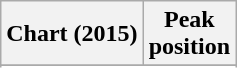<table class="wikitable sortable plainrowheaders" style="text-align:center">
<tr>
<th scope="col">Chart (2015)</th>
<th scope="col">Peak<br>position</th>
</tr>
<tr>
</tr>
<tr>
</tr>
<tr>
</tr>
<tr>
</tr>
<tr>
</tr>
</table>
